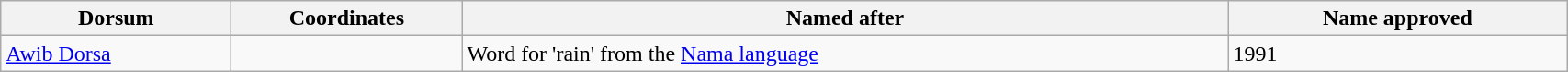<table class="wikitable" style="min-width: 90%;">
<tr>
<th style="width:10em">Dorsum</th>
<th style="width:10em">Coordinates</th>
<th>Named after</th>
<th>Name approved<br></th>
</tr>
<tr>
<td><a href='#'>Awib Dorsa</a></td>
<td></td>
<td>Word for 'rain' from the <a href='#'>Nama language</a></td>
<td>1991</td>
</tr>
</table>
